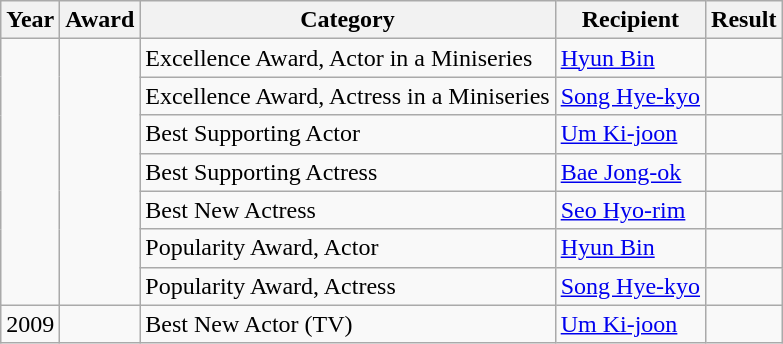<table class="wikitable">
<tr>
<th>Year</th>
<th>Award</th>
<th>Category</th>
<th>Recipient</th>
<th>Result</th>
</tr>
<tr>
<td rowspan="7"></td>
<td rowspan="7"></td>
<td>Excellence Award, Actor in a Miniseries</td>
<td><a href='#'>Hyun Bin</a></td>
<td></td>
</tr>
<tr>
<td>Excellence Award, Actress in a Miniseries</td>
<td><a href='#'>Song Hye-kyo</a></td>
<td></td>
</tr>
<tr>
<td>Best Supporting Actor</td>
<td><a href='#'>Um Ki-joon</a></td>
<td></td>
</tr>
<tr>
<td>Best Supporting Actress</td>
<td><a href='#'>Bae Jong-ok</a></td>
<td></td>
</tr>
<tr>
<td>Best New Actress</td>
<td><a href='#'>Seo Hyo-rim</a></td>
<td></td>
</tr>
<tr>
<td>Popularity Award, Actor</td>
<td><a href='#'>Hyun Bin</a></td>
<td></td>
</tr>
<tr>
<td>Popularity Award, Actress</td>
<td><a href='#'>Song Hye-kyo</a></td>
<td></td>
</tr>
<tr>
<td>2009</td>
<td></td>
<td>Best New Actor (TV)</td>
<td><a href='#'>Um Ki-joon</a></td>
<td></td>
</tr>
</table>
